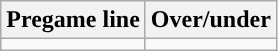<table class="wikitable">
<tr align="center">
<th>Pregame line</th>
<th>Over/under</th>
</tr>
<tr align="center">
<td></td>
<td></td>
</tr>
</table>
